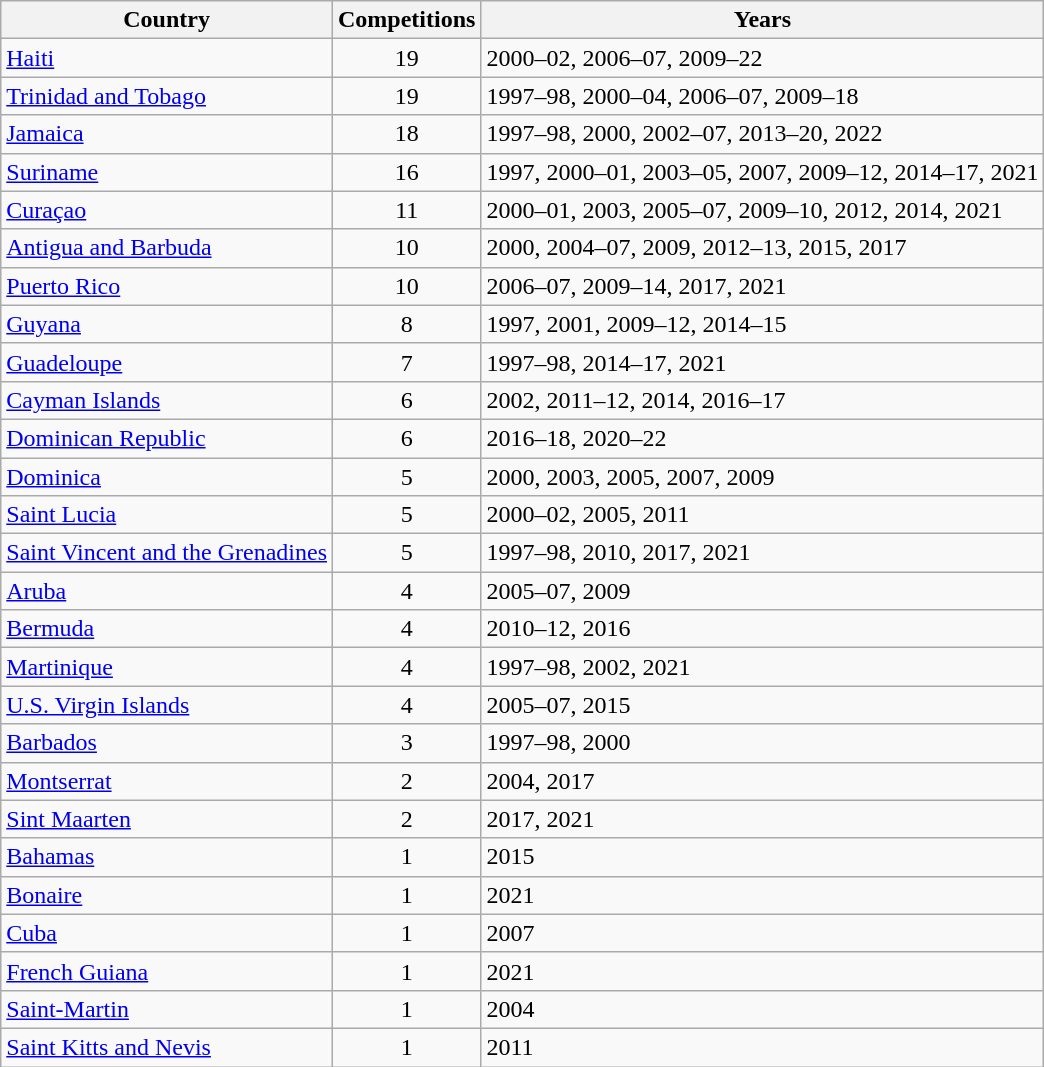<table class="wikitable">
<tr>
<th>Country</th>
<th>Competitions</th>
<th>Years</th>
</tr>
<tr>
<td> <a href='#'>Haiti</a></td>
<td align=center>19</td>
<td>2000–02, 2006–07, 2009–22</td>
</tr>
<tr>
<td> <a href='#'>Trinidad and Tobago</a></td>
<td align=center>19</td>
<td>1997–98, 2000–04, 2006–07, 2009–18</td>
</tr>
<tr>
<td> <a href='#'>Jamaica</a></td>
<td align=center>18</td>
<td>1997–98, 2000, 2002–07, 2013–20, 2022</td>
</tr>
<tr>
<td> <a href='#'>Suriname</a></td>
<td align=center>16</td>
<td>1997, 2000–01, 2003–05, 2007, 2009–12, 2014–17, 2021</td>
</tr>
<tr>
<td> <a href='#'>Curaçao</a></td>
<td align=center>11</td>
<td>2000–01, 2003, 2005–07, 2009–10, 2012, 2014, 2021</td>
</tr>
<tr>
<td> <a href='#'>Antigua and Barbuda</a></td>
<td align=center>10</td>
<td>2000, 2004–07, 2009, 2012–13, 2015, 2017</td>
</tr>
<tr>
<td> <a href='#'>Puerto Rico</a></td>
<td align=center>10</td>
<td>2006–07, 2009–14, 2017, 2021</td>
</tr>
<tr>
<td> <a href='#'>Guyana</a></td>
<td align=center>8</td>
<td>1997, 2001, 2009–12, 2014–15</td>
</tr>
<tr>
<td> <a href='#'>Guadeloupe</a></td>
<td align=center>7</td>
<td>1997–98, 2014–17, 2021</td>
</tr>
<tr>
<td> <a href='#'>Cayman Islands</a></td>
<td align=center>6</td>
<td>2002, 2011–12, 2014, 2016–17</td>
</tr>
<tr>
<td> <a href='#'>Dominican Republic</a></td>
<td align=center>6</td>
<td>2016–18, 2020–22</td>
</tr>
<tr>
<td> <a href='#'>Dominica</a></td>
<td align=center>5</td>
<td>2000, 2003, 2005, 2007, 2009</td>
</tr>
<tr>
<td> <a href='#'>Saint Lucia</a></td>
<td align=center>5</td>
<td>2000–02, 2005, 2011</td>
</tr>
<tr>
<td> <a href='#'>Saint Vincent and the Grenadines</a></td>
<td align=center>5</td>
<td>1997–98, 2010, 2017, 2021</td>
</tr>
<tr>
<td> <a href='#'>Aruba</a></td>
<td align=center>4</td>
<td>2005–07, 2009</td>
</tr>
<tr>
<td> <a href='#'>Bermuda</a></td>
<td align=center>4</td>
<td>2010–12, 2016</td>
</tr>
<tr>
<td> <a href='#'>Martinique</a></td>
<td align=center>4</td>
<td>1997–98, 2002, 2021</td>
</tr>
<tr>
<td> <a href='#'>U.S. Virgin Islands</a></td>
<td align=center>4</td>
<td>2005–07, 2015</td>
</tr>
<tr>
<td> <a href='#'>Barbados</a></td>
<td align=center>3</td>
<td>1997–98, 2000</td>
</tr>
<tr>
<td> <a href='#'>Montserrat</a></td>
<td align=center>2</td>
<td>2004, 2017</td>
</tr>
<tr>
<td> <a href='#'>Sint Maarten</a></td>
<td align=center>2</td>
<td>2017, 2021</td>
</tr>
<tr>
<td> <a href='#'>Bahamas</a></td>
<td align=center>1</td>
<td>2015</td>
</tr>
<tr>
<td> <a href='#'>Bonaire</a></td>
<td align=center>1</td>
<td>2021</td>
</tr>
<tr>
<td> <a href='#'>Cuba</a></td>
<td align=center>1</td>
<td>2007</td>
</tr>
<tr>
<td> <a href='#'>French Guiana</a></td>
<td align=center>1</td>
<td>2021</td>
</tr>
<tr>
<td> <a href='#'>Saint-Martin</a></td>
<td align=center>1</td>
<td>2004</td>
</tr>
<tr>
<td> <a href='#'>Saint Kitts and Nevis</a></td>
<td align=center>1</td>
<td>2011</td>
</tr>
</table>
